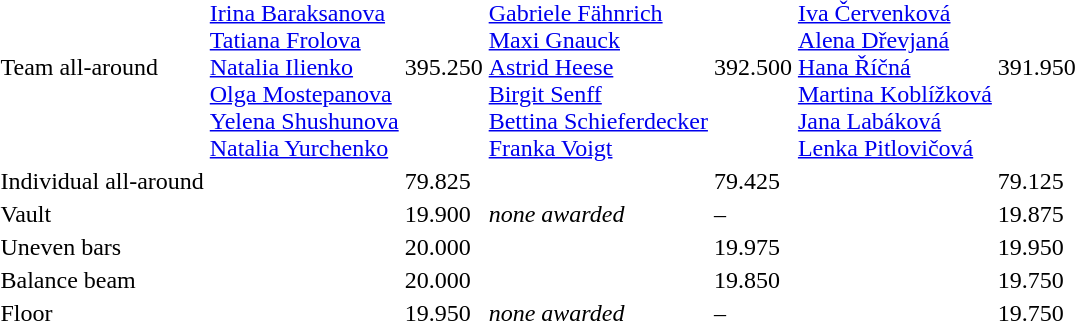<table>
<tr>
<td>Team all-around</td>
<td><br><a href='#'>Irina Baraksanova</a> <br> <a href='#'>Tatiana Frolova</a> <br> <a href='#'>Natalia Ilienko</a> <br> <a href='#'>Olga Mostepanova</a> <br> <a href='#'>Yelena Shushunova</a> <br> <a href='#'>Natalia Yurchenko</a></td>
<td>395.250</td>
<td><br><a href='#'>Gabriele Fähnrich</a> <br> <a href='#'>Maxi Gnauck</a> <br> <a href='#'>Astrid Heese</a> <br> <a href='#'>Birgit Senff</a> <br> <a href='#'>Bettina Schieferdecker</a> <br> <a href='#'>Franka Voigt</a></td>
<td>392.500</td>
<td><br><a href='#'>Iva Červenková</a> <br> <a href='#'>Alena Dřevjaná</a> <br> <a href='#'>Hana Říčná</a> <br> <a href='#'>Martina Koblížková</a> <br> <a href='#'>Jana Labáková</a> <br> <a href='#'>Lenka Pitlovičová</a></td>
<td>391.950</td>
</tr>
<tr>
<td>Individual all-around</td>
<td></td>
<td>79.825</td>
<td></td>
<td>79.425</td>
<td> <br> </td>
<td>79.125</td>
</tr>
<tr>
<td>Vault</td>
<td> <br> </td>
<td>19.900</td>
<td><em>none awarded</em></td>
<td>–</td>
<td></td>
<td>19.875</td>
</tr>
<tr>
<td>Uneven bars</td>
<td></td>
<td>20.000</td>
<td></td>
<td>19.975</td>
<td></td>
<td>19.950</td>
</tr>
<tr>
<td>Balance beam</td>
<td></td>
<td>20.000</td>
<td></td>
<td>19.850</td>
<td></td>
<td>19.750</td>
</tr>
<tr>
<td>Floor</td>
<td> <br> </td>
<td>19.950</td>
<td><em>none awarded</em></td>
<td>–</td>
<td></td>
<td>19.750</td>
</tr>
</table>
